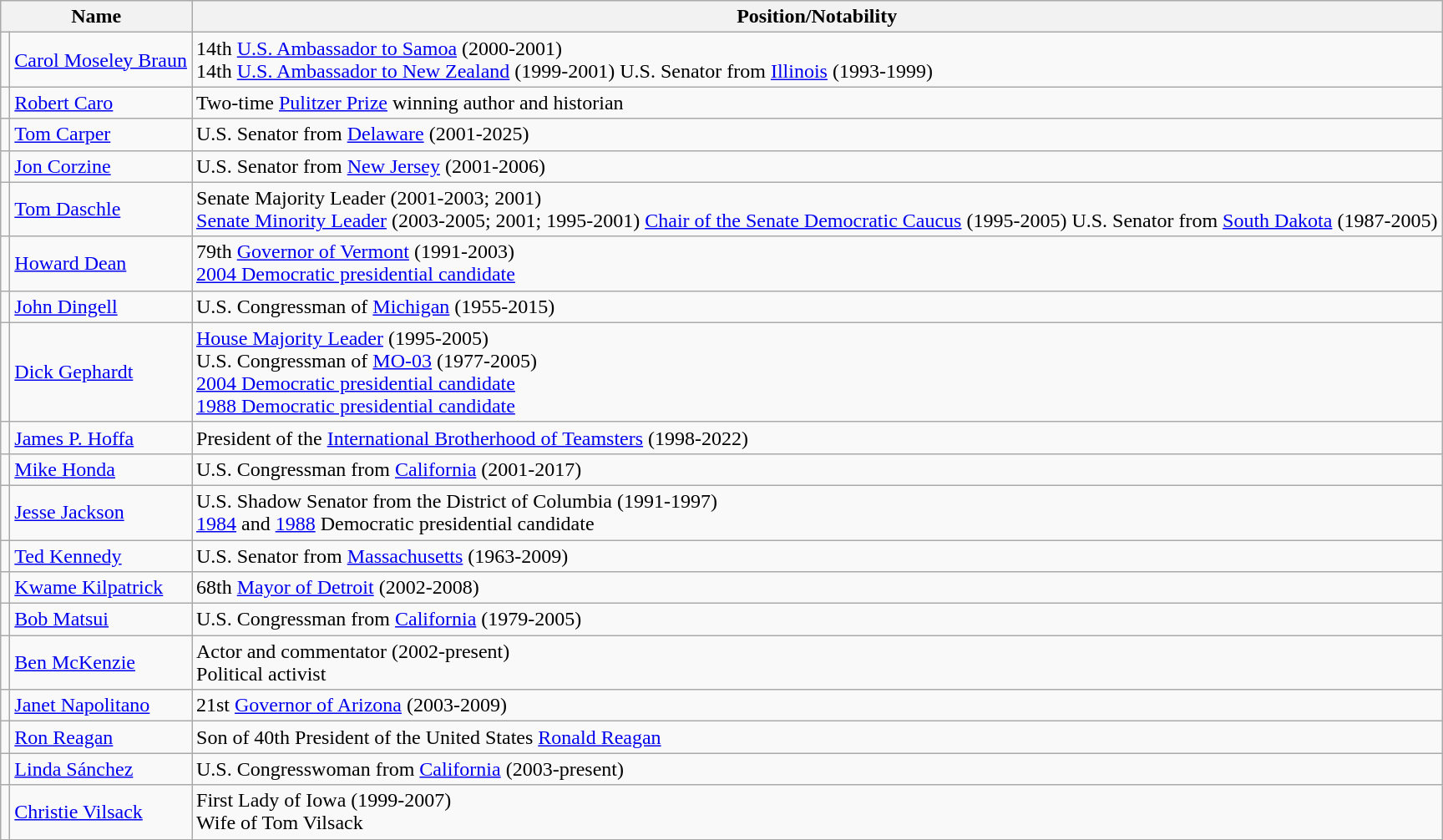<table class="wikitable">
<tr>
<th colspan="2">Name</th>
<th>Position/Notability</th>
</tr>
<tr>
<td></td>
<td><a href='#'>Carol Moseley Braun</a></td>
<td>14th <a href='#'>U.S. Ambassador to Samoa</a> (2000-2001)<br>14th <a href='#'>U.S. Ambassador to New Zealand</a> (1999-2001)
U.S. Senator from <a href='#'>Illinois</a> (1993-1999)</td>
</tr>
<tr>
<td></td>
<td><a href='#'>Robert Caro</a></td>
<td>Two-time <a href='#'>Pulitzer Prize</a> winning author and historian</td>
</tr>
<tr>
<td></td>
<td><a href='#'>Tom Carper</a></td>
<td>U.S. Senator from <a href='#'>Delaware</a> (2001-2025)</td>
</tr>
<tr>
<td></td>
<td><a href='#'>Jon Corzine</a></td>
<td>U.S. Senator from <a href='#'>New Jersey</a> (2001-2006)</td>
</tr>
<tr>
<td></td>
<td><a href='#'>Tom Daschle</a></td>
<td>Senate Majority Leader (2001-2003; 2001)<br><a href='#'>Senate Minority Leader</a> (2003-2005; 2001; 1995-2001)
<a href='#'>Chair of the Senate Democratic Caucus</a> (1995-2005)
U.S. Senator from <a href='#'>South Dakota</a> (1987-2005)</td>
</tr>
<tr>
<td></td>
<td><a href='#'>Howard Dean</a></td>
<td>79th <a href='#'>Governor of Vermont</a> (1991-2003)<br><a href='#'>2004 Democratic presidential candidate</a></td>
</tr>
<tr>
<td></td>
<td><a href='#'>John Dingell</a></td>
<td>U.S. Congressman of <a href='#'>Michigan</a> (1955-2015)</td>
</tr>
<tr>
<td></td>
<td><a href='#'>Dick Gephardt</a></td>
<td><a href='#'>House Majority Leader</a> (1995-2005)<br>U.S. Congressman of <a href='#'>MO-03</a> (1977-2005)<br><a href='#'>2004 Democratic presidential candidate</a><br><a href='#'>1988 Democratic presidential candidate</a></td>
</tr>
<tr>
<td></td>
<td><a href='#'>James P. Hoffa</a></td>
<td>President of the <a href='#'>International Brotherhood of Teamsters</a> (1998-2022)</td>
</tr>
<tr>
<td></td>
<td><a href='#'>Mike Honda</a></td>
<td>U.S. Congressman from <a href='#'>California</a> (2001-2017)</td>
</tr>
<tr>
<td></td>
<td><a href='#'>Jesse Jackson</a></td>
<td>U.S. Shadow Senator from the District of Columbia (1991-1997)<br><a href='#'>1984</a> and <a href='#'>1988</a> Democratic presidential candidate</td>
</tr>
<tr>
<td></td>
<td><a href='#'>Ted Kennedy</a></td>
<td>U.S. Senator from <a href='#'>Massachusetts</a> (1963-2009)</td>
</tr>
<tr>
<td></td>
<td><a href='#'>Kwame Kilpatrick</a></td>
<td>68th <a href='#'>Mayor of Detroit</a> (2002-2008)</td>
</tr>
<tr>
<td></td>
<td><a href='#'>Bob Matsui</a></td>
<td>U.S. Congressman from <a href='#'>California</a> (1979-2005)</td>
</tr>
<tr>
<td></td>
<td><a href='#'>Ben McKenzie</a></td>
<td>Actor and commentator (2002-present)<br>Political activist</td>
</tr>
<tr>
<td></td>
<td><a href='#'>Janet Napolitano</a></td>
<td>21st <a href='#'>Governor of Arizona</a> (2003-2009)</td>
</tr>
<tr>
<td></td>
<td><a href='#'>Ron Reagan</a></td>
<td>Son of 40th President of the United States <a href='#'>Ronald Reagan</a></td>
</tr>
<tr>
<td></td>
<td><a href='#'>Linda Sánchez</a></td>
<td>U.S. Congresswoman from <a href='#'>California</a> (2003-present)</td>
</tr>
<tr>
<td></td>
<td><a href='#'>Christie Vilsack</a></td>
<td>First Lady of Iowa (1999-2007)<br>Wife of Tom Vilsack</td>
</tr>
</table>
